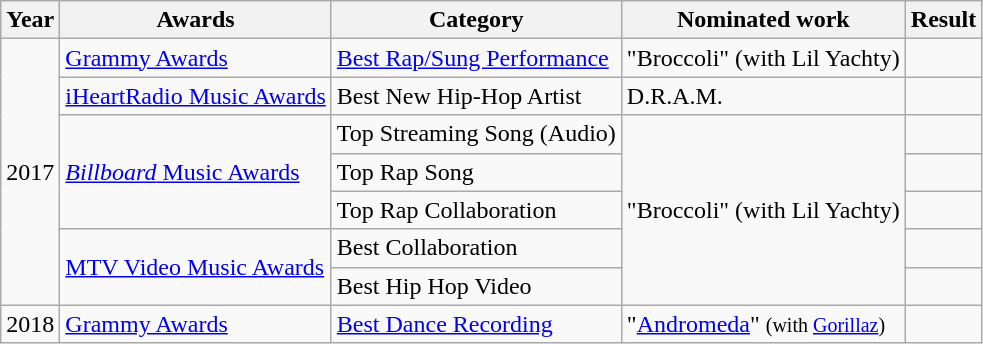<table class="wikitable">
<tr>
<th>Year</th>
<th>Awards</th>
<th>Category</th>
<th>Nominated work</th>
<th>Result</th>
</tr>
<tr>
<td rowspan="7">2017</td>
<td><a href='#'>Grammy Awards</a></td>
<td><a href='#'>Best Rap/Sung Performance</a></td>
<td>"Broccoli" <span>(with Lil Yachty)</span></td>
<td></td>
</tr>
<tr>
<td><a href='#'>iHeartRadio Music Awards</a></td>
<td>Best New Hip-Hop Artist</td>
<td>D.R.A.M.</td>
<td></td>
</tr>
<tr>
<td rowspan=3><a href='#'><em>Billboard</em> Music Awards</a></td>
<td>Top Streaming Song (Audio)</td>
<td rowspan=5>"Broccoli" <span>(with Lil Yachty)</span></td>
<td></td>
</tr>
<tr>
<td>Top Rap Song</td>
<td></td>
</tr>
<tr>
<td>Top Rap Collaboration</td>
<td></td>
</tr>
<tr>
<td rowspan=2><a href='#'>MTV Video Music Awards</a></td>
<td>Best Collaboration</td>
<td></td>
</tr>
<tr>
<td>Best Hip Hop Video</td>
<td></td>
</tr>
<tr>
<td rowspan="1">2018</td>
<td><a href='#'>Grammy Awards</a></td>
<td><a href='#'>Best Dance Recording</a></td>
<td>"<a href='#'>Andromeda</a>" <small>(with <a href='#'>Gorillaz</a>)</small></td>
<td></td>
</tr>
</table>
